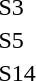<table>
<tr>
<td>S3</td>
<td></td>
<td></td>
<td></td>
</tr>
<tr>
<td>S5</td>
<td></td>
<td></td>
<td></td>
</tr>
<tr>
<td>S14</td>
<td></td>
<td></td>
<td></td>
</tr>
</table>
